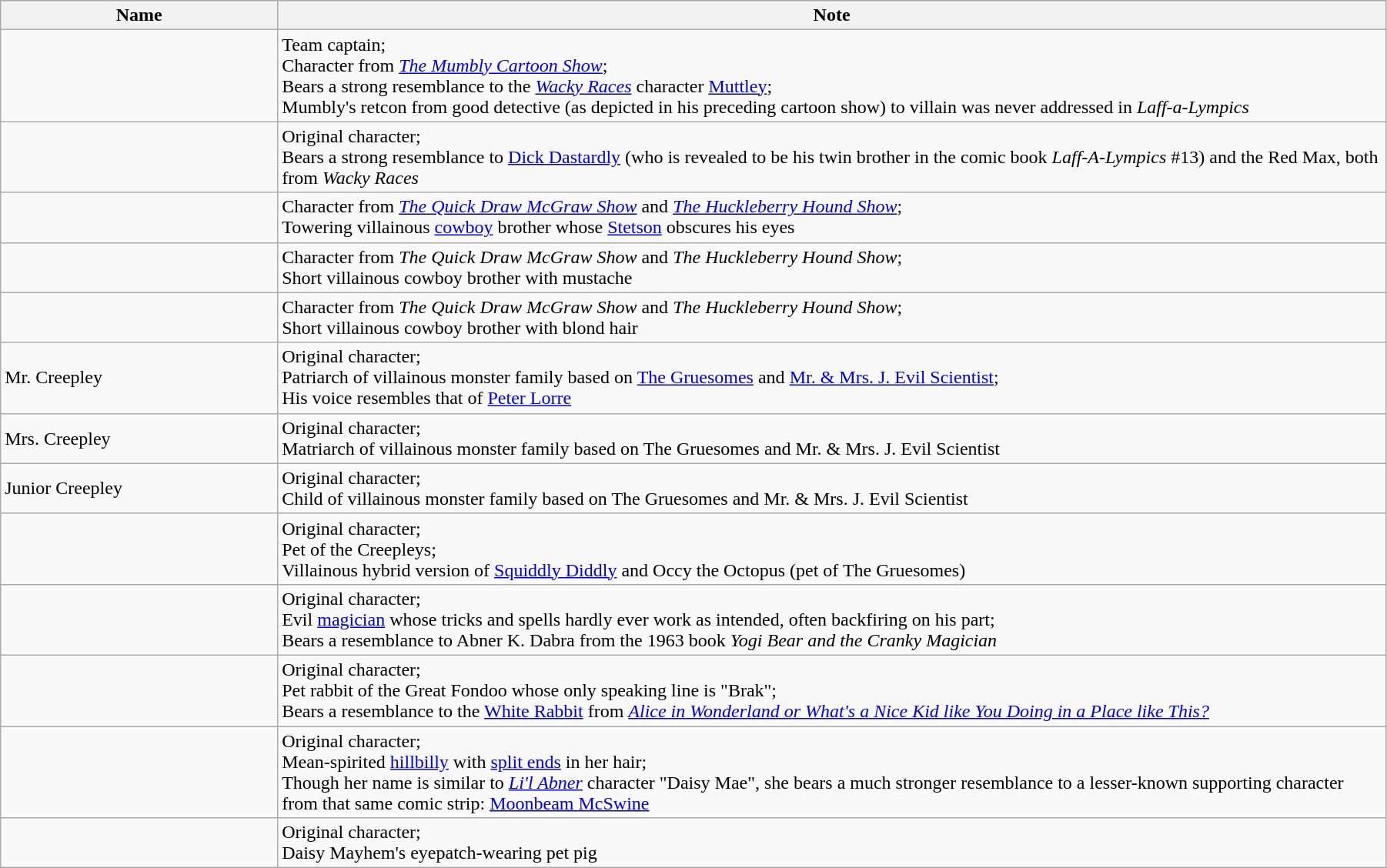<table class="wikitable sortable" align="left center" width="95%">
<tr>
<th width="20%">Name</th>
<th width="80%">Note</th>
</tr>
<tr>
<td></td>
<td>Team captain;<br>Character from <em><a href='#'>The Mumbly Cartoon Show</a></em>;<br>Bears a strong resemblance to the <em><a href='#'>Wacky Races</a></em> character <a href='#'>Muttley</a>;<br>Mumbly's retcon from good detective (as depicted in his preceding cartoon show) to villain was never addressed in <em>Laff-a-Lympics</em></td>
</tr>
<tr>
<td></td>
<td>Original character;<br>Bears a strong resemblance to <a href='#'>Dick Dastardly</a> (who is revealed to be his twin brother in the comic book <em>Laff-A-Lympics</em> #13) and the Red Max, both from <em>Wacky Races</em></td>
</tr>
<tr>
<td></td>
<td>Character from <em><a href='#'>The Quick Draw McGraw Show</a></em> and <em><a href='#'>The Huckleberry Hound Show</a></em>;<br>Towering villainous <a href='#'>cowboy</a> brother whose <a href='#'>Stetson</a> obscures his eyes</td>
</tr>
<tr>
<td></td>
<td>Character from <em>The Quick Draw McGraw Show</em> and <em>The Huckleberry Hound Show</em>;<br>Short villainous cowboy brother with mustache</td>
</tr>
<tr>
<td></td>
<td>Character from <em>The Quick Draw McGraw Show</em> and <em>The Huckleberry Hound Show</em>;<br>Short villainous cowboy brother with blond hair</td>
</tr>
<tr>
<td>Mr. Creepley</td>
<td>Original character;<br>Patriarch of villainous monster family based on <a href='#'>The Gruesomes</a> and <a href='#'>Mr. & Mrs. J. Evil Scientist</a>;<br>His voice resembles that of <a href='#'>Peter Lorre</a></td>
</tr>
<tr>
<td>Mrs. Creepley</td>
<td>Original character;<br>Matriarch of villainous monster family based on The Gruesomes and Mr. & Mrs. J. Evil Scientist</td>
</tr>
<tr>
<td>Junior Creepley</td>
<td>Original character;<br>Child of villainous monster family based on The Gruesomes and Mr. & Mrs. J. Evil Scientist</td>
</tr>
<tr>
<td></td>
<td>Original character;<br>Pet of the Creepleys;<br>Villainous hybrid version of <a href='#'>Squiddly Diddly</a> and Occy the Octopus (pet of The Gruesomes)</td>
</tr>
<tr>
<td></td>
<td>Original character;<br>Evil <a href='#'>magician</a> whose tricks and spells hardly ever work as intended, often backfiring on his part;<br>Bears a resemblance to Abner K. Dabra from the 1963 book <em>Yogi Bear and the Cranky Magician</em></td>
</tr>
<tr>
<td></td>
<td>Original character;<br>Pet rabbit of the Great Fondoo whose only speaking line is "Brak";<br>Bears a resemblance to the <a href='#'>White Rabbit</a> from <em><a href='#'>Alice in Wonderland or What's a Nice Kid like You Doing in a Place like This?</a></em></td>
</tr>
<tr>
<td></td>
<td>Original character;<br>Mean-spirited <a href='#'>hillbilly</a> with <a href='#'>split ends</a> in her hair;<br>Though her name is similar to <em><a href='#'>Li'l Abner</a></em> character "Daisy Mae", she bears a much stronger resemblance to a lesser-known supporting character from that same comic strip: <a href='#'>Moonbeam McSwine</a></td>
</tr>
<tr>
<td></td>
<td>Original character;<br>Daisy Mayhem's eyepatch-wearing pet pig</td>
</tr>
</table>
